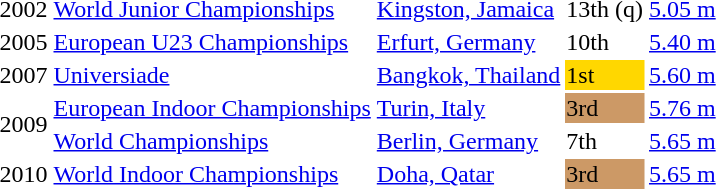<table>
<tr>
<td>2002</td>
<td><a href='#'>World Junior Championships</a></td>
<td><a href='#'>Kingston, Jamaica</a></td>
<td>13th (q)</td>
<td><a href='#'>5.05 m</a></td>
</tr>
<tr>
<td>2005</td>
<td><a href='#'>European U23 Championships</a></td>
<td><a href='#'>Erfurt, Germany</a></td>
<td>10th</td>
<td><a href='#'>5.40 m</a></td>
</tr>
<tr>
<td>2007</td>
<td><a href='#'>Universiade</a></td>
<td><a href='#'>Bangkok, Thailand</a></td>
<td bgcolor="gold">1st</td>
<td><a href='#'>5.60 m</a></td>
</tr>
<tr>
<td rowspan=2>2009</td>
<td><a href='#'>European Indoor Championships</a></td>
<td><a href='#'>Turin, Italy</a></td>
<td bgcolor="cc9966">3rd</td>
<td><a href='#'>5.76 m</a></td>
</tr>
<tr>
<td><a href='#'>World Championships</a></td>
<td><a href='#'>Berlin, Germany</a></td>
<td>7th</td>
<td><a href='#'>5.65 m</a></td>
</tr>
<tr>
<td>2010</td>
<td><a href='#'>World Indoor Championships</a></td>
<td><a href='#'>Doha, Qatar</a></td>
<td bgcolor="cc9966">3rd</td>
<td><a href='#'>5.65 m</a></td>
</tr>
</table>
